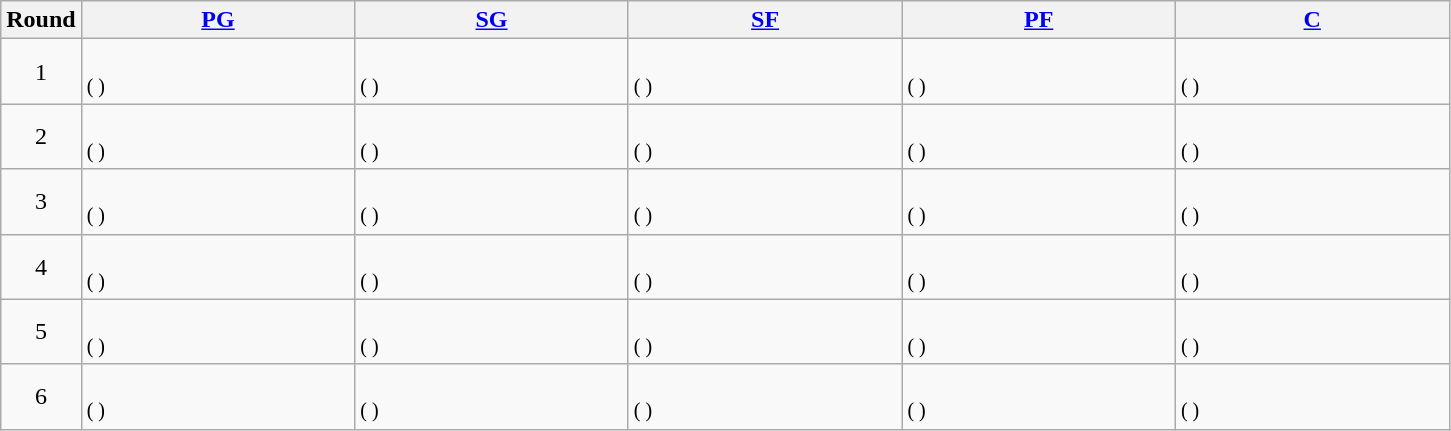<table class="wikitable sortable" style="text-align: center;">
<tr>
<th>Round</th>
<th style="width:175px;"><a href='#'>PG</a></th>
<th style="width:175px;"><a href='#'>SG</a></th>
<th style="width:175px;"><a href='#'>SF</a></th>
<th style="width:175px;"><a href='#'>PF</a></th>
<th style="width:175px;"><a href='#'>C</a></th>
</tr>
<tr>
<td>1</td>
<td style="text-align:left;"> <br><small>( )</small></td>
<td style="text-align:left;"> <br><small>( )</small></td>
<td style="text-align:left;"> <br><small>( )</small></td>
<td style="text-align:left;"> <br><small>( )</small></td>
<td style="text-align:left;"> <br><small>( )</small></td>
</tr>
<tr>
<td>2</td>
<td style="text-align:left;"> <br><small>( )</small></td>
<td style="text-align:left;"> <br><small>( )</small></td>
<td style="text-align:left;"> <br><small>( )</small></td>
<td style="text-align:left;"> <br><small>( )</small></td>
<td style="text-align:left;"> <br><small>( )</small></td>
</tr>
<tr>
<td>3</td>
<td style="text-align:left;"> <br><small>( )</small></td>
<td style="text-align:left;"> <br><small>( )</small></td>
<td style="text-align:left;"> <br><small>( )</small></td>
<td style="text-align:left;"> <br><small>( )</small></td>
<td style="text-align:left;"> <br><small>( )</small></td>
</tr>
<tr>
<td>4</td>
<td style="text-align:left;"> <br><small>( )</small></td>
<td style="text-align:left;"> <br><small>( )</small></td>
<td style="text-align:left;"> <br><small>( )</small></td>
<td style="text-align:left;"> <br><small>( )</small></td>
<td style="text-align:left;"> <br><small>( )</small></td>
</tr>
<tr>
<td>5</td>
<td style="text-align:left;"> <br><small>( )</small></td>
<td style="text-align:left;"> <br><small>( )</small></td>
<td style="text-align:left;"> <br><small>( )</small></td>
<td style="text-align:left;"> <br><small>( )</small></td>
<td style="text-align:left;"> <br><small>( )</small></td>
</tr>
<tr>
<td>6</td>
<td style="text-align:left;"> <br><small>( )</small></td>
<td style="text-align:left;"> <br><small>( )</small></td>
<td style="text-align:left;"> <br><small>( )</small></td>
<td style="text-align:left;"> <br><small>( )</small></td>
<td style="text-align:left;"> <br><small>( )</small></td>
</tr>
</table>
